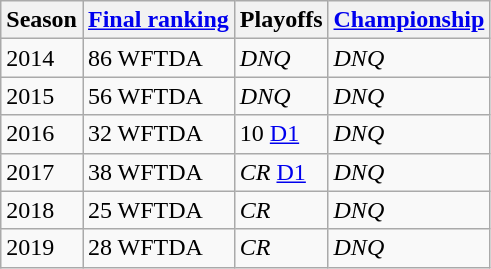<table class="wikitable sortable">
<tr>
<th>Season</th>
<th><a href='#'>Final ranking</a></th>
<th>Playoffs</th>
<th><a href='#'>Championship</a></th>
</tr>
<tr>
<td>2014</td>
<td>86 WFTDA</td>
<td><em>DNQ</em></td>
<td><em>DNQ</em></td>
</tr>
<tr>
<td>2015</td>
<td>56 WFTDA</td>
<td><em>DNQ</em></td>
<td><em>DNQ</em></td>
</tr>
<tr>
<td>2016</td>
<td>32 WFTDA</td>
<td>10 <a href='#'>D1</a></td>
<td><em>DNQ</em></td>
</tr>
<tr>
<td>2017</td>
<td>38 WFTDA</td>
<td><em>CR</em> <a href='#'>D1</a></td>
<td><em>DNQ</em></td>
</tr>
<tr>
<td>2018</td>
<td>25 WFTDA</td>
<td><em>CR</em></td>
<td><em>DNQ</em></td>
</tr>
<tr>
<td>2019</td>
<td>28 WFTDA</td>
<td><em>CR</em></td>
<td><em>DNQ</em></td>
</tr>
</table>
